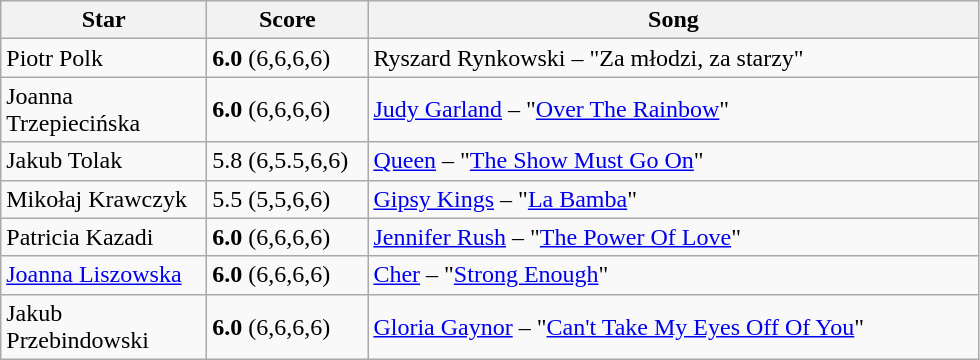<table class="wikitable">
<tr>
<th style="width:130px;">Star</th>
<th style="width:100px;">Score</th>
<th style="width:400px;">Song</th>
</tr>
<tr>
<td>Piotr Polk</td>
<td><strong>6.0</strong> (6,6,6,6)</td>
<td>Ryszard Rynkowski – "Za młodzi, za starzy"</td>
</tr>
<tr>
<td>Joanna Trzepiecińska</td>
<td><strong>6.0</strong> (6,6,6,6)</td>
<td><a href='#'>Judy Garland</a> – "<a href='#'>Over The Rainbow</a>"</td>
</tr>
<tr>
<td>Jakub Tolak</td>
<td>5.8 (6,5.5,6,6)</td>
<td><a href='#'>Queen</a> – "<a href='#'>The Show Must Go On</a>"</td>
</tr>
<tr>
<td>Mikołaj Krawczyk</td>
<td>5.5 (5,5,6,6)</td>
<td><a href='#'>Gipsy Kings</a> – "<a href='#'>La Bamba</a>"</td>
</tr>
<tr>
<td>Patricia Kazadi</td>
<td><strong>6.0</strong> (6,6,6,6)</td>
<td><a href='#'>Jennifer Rush</a> – "<a href='#'>The Power Of Love</a>"</td>
</tr>
<tr>
<td><a href='#'>Joanna Liszowska</a></td>
<td><strong>6.0</strong> (6,6,6,6)</td>
<td><a href='#'>Cher</a> – "<a href='#'>Strong Enough</a>"</td>
</tr>
<tr>
<td>Jakub Przebindowski</td>
<td><strong>6.0</strong> (6,6,6,6)</td>
<td><a href='#'>Gloria Gaynor</a> – "<a href='#'>Can't Take My Eyes Off Of You</a>"</td>
</tr>
</table>
